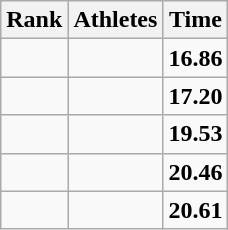<table class=wikitable style="text-align:center;">
<tr>
<th>Rank</th>
<th>Athletes</th>
<th>Time</th>
</tr>
<tr>
<td></td>
<td align=left></td>
<td><strong>16.86</strong></td>
</tr>
<tr>
<td></td>
<td align=left></td>
<td><strong>17.20</strong></td>
</tr>
<tr>
<td></td>
<td align=left></td>
<td><strong>19.53</strong></td>
</tr>
<tr>
<td></td>
<td align=left></td>
<td><strong>20.46</strong></td>
</tr>
<tr>
<td></td>
<td align=left></td>
<td><strong>20.61</strong></td>
</tr>
</table>
